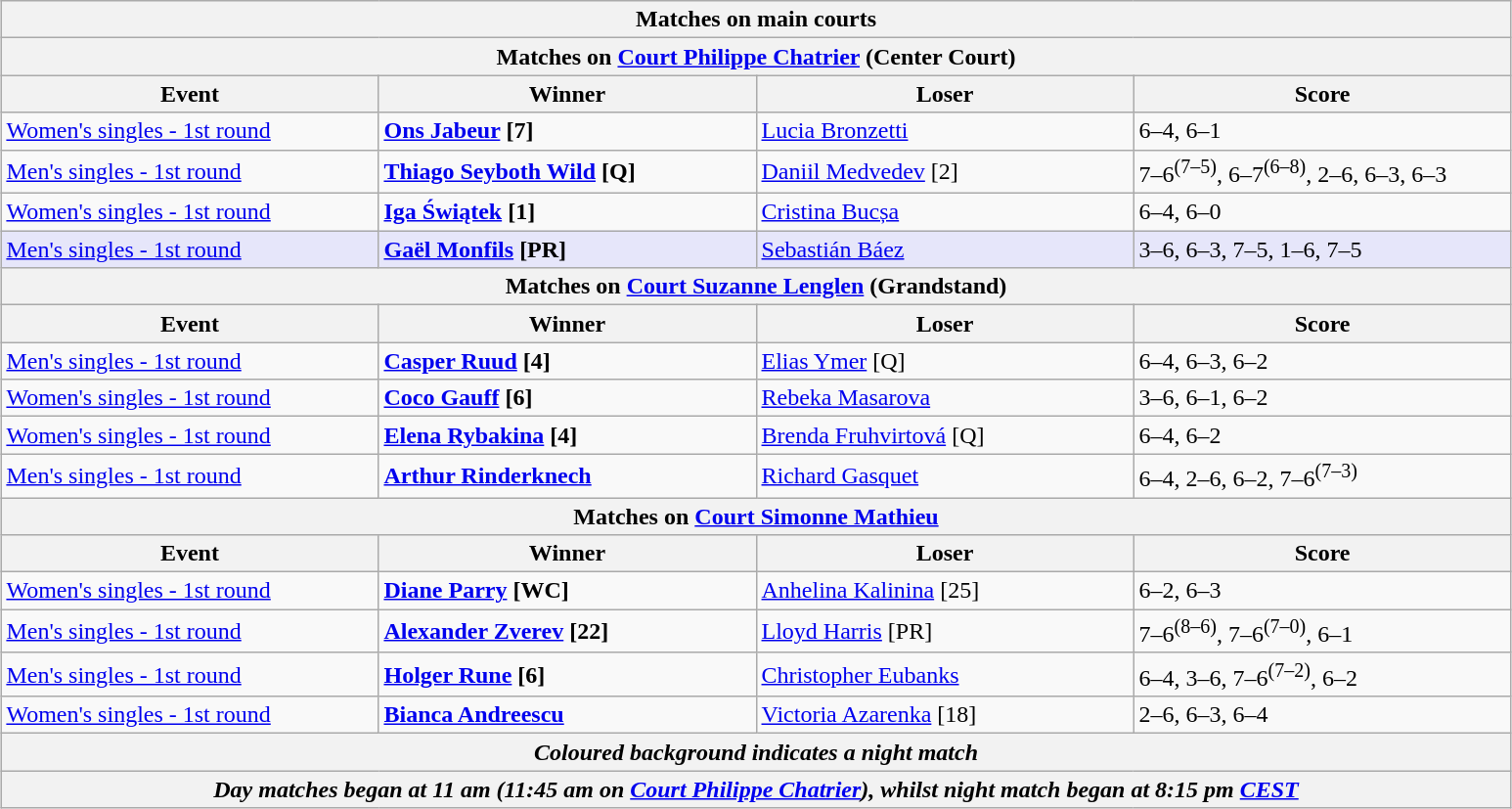<table class="wikitable" style="margin:auto;">
<tr>
<th colspan=4 style=white-space:nowrap>Matches on main courts</th>
</tr>
<tr>
<th colspan=4>Matches on <a href='#'>Court Philippe Chatrier</a> (Center Court)</th>
</tr>
<tr>
<th width=250>Event</th>
<th width=250>Winner</th>
<th width=250>Loser</th>
<th width=250>Score</th>
</tr>
<tr>
<td><a href='#'>Women's singles - 1st round</a></td>
<td><strong> <a href='#'>Ons Jabeur</a> [7]</strong></td>
<td> <a href='#'>Lucia Bronzetti</a></td>
<td>6–4, 6–1</td>
</tr>
<tr>
<td><a href='#'>Men's singles - 1st round</a></td>
<td><strong> <a href='#'>Thiago Seyboth Wild</a> [Q]</strong></td>
<td> <a href='#'>Daniil Medvedev</a> [2]</td>
<td>7–6<sup>(7–5)</sup>, 6–7<sup>(6–8)</sup>, 2–6, 6–3, 6–3</td>
</tr>
<tr>
<td><a href='#'>Women's singles - 1st round</a></td>
<td><strong> <a href='#'>Iga Świątek</a> [1]</strong></td>
<td> <a href='#'>Cristina Bucșa</a></td>
<td>6–4, 6–0</td>
</tr>
<tr style="background:lavender">
<td><a href='#'>Men's singles - 1st round</a></td>
<td><strong> <a href='#'>Gaël Monfils</a> [PR]</strong></td>
<td> <a href='#'>Sebastián Báez</a></td>
<td>3–6, 6–3, 7–5, 1–6, 7–5</td>
</tr>
<tr>
<th colspan=4>Matches on <a href='#'>Court Suzanne Lenglen</a> (Grandstand)</th>
</tr>
<tr>
<th width=250>Event</th>
<th width=250>Winner</th>
<th width=250>Loser</th>
<th width=250>Score</th>
</tr>
<tr>
<td><a href='#'>Men's singles - 1st round</a></td>
<td><strong> <a href='#'>Casper Ruud</a> [4]</strong></td>
<td> <a href='#'>Elias Ymer</a> [Q]</td>
<td>6–4, 6–3, 6–2</td>
</tr>
<tr>
<td><a href='#'>Women's singles - 1st round</a></td>
<td><strong> <a href='#'>Coco Gauff</a> [6]</strong></td>
<td> <a href='#'>Rebeka Masarova</a></td>
<td>3–6, 6–1, 6–2</td>
</tr>
<tr>
<td><a href='#'>Women's singles - 1st round</a></td>
<td><strong> <a href='#'>Elena Rybakina</a> [4]</strong></td>
<td> <a href='#'>Brenda Fruhvirtová</a> [Q]</td>
<td>6–4, 6–2</td>
</tr>
<tr>
<td><a href='#'>Men's singles - 1st round</a></td>
<td><strong> <a href='#'>Arthur Rinderknech</a></strong></td>
<td> <a href='#'>Richard Gasquet</a></td>
<td>6–4, 2–6, 6–2, 7–6<sup>(7–3)</sup></td>
</tr>
<tr>
<th colspan=4>Matches on <a href='#'>Court Simonne Mathieu</a></th>
</tr>
<tr>
<th width=250>Event</th>
<th width=250>Winner</th>
<th width=250>Loser</th>
<th width=250>Score</th>
</tr>
<tr>
<td><a href='#'>Women's singles - 1st round</a></td>
<td><strong> <a href='#'>Diane Parry</a> [WC]</strong></td>
<td> <a href='#'>Anhelina Kalinina</a> [25]</td>
<td>6–2, 6–3</td>
</tr>
<tr>
<td><a href='#'>Men's singles - 1st round</a></td>
<td><strong> <a href='#'>Alexander Zverev</a> [22]</strong></td>
<td> <a href='#'>Lloyd Harris</a> [PR]</td>
<td>7–6<sup>(8–6)</sup>, 7–6<sup>(7–0)</sup>, 6–1</td>
</tr>
<tr>
<td><a href='#'>Men's singles - 1st round</a></td>
<td><strong> <a href='#'>Holger Rune</a> [6]</strong></td>
<td> <a href='#'>Christopher Eubanks</a></td>
<td>6–4, 3–6, 7–6<sup>(7–2)</sup>, 6–2</td>
</tr>
<tr>
<td><a href='#'>Women's singles - 1st round</a></td>
<td><strong> <a href='#'>Bianca Andreescu</a></strong></td>
<td> <a href='#'>Victoria Azarenka</a> [18]</td>
<td>2–6, 6–3, 6–4</td>
</tr>
<tr>
<th colspan=4><em>Coloured background indicates a night match</em></th>
</tr>
<tr>
<th colspan=4><em>Day matches began at 11 am (11:45 am on <a href='#'>Court Philippe Chatrier</a>), whilst night match began at 8:15 pm <a href='#'>CEST</a></em></th>
</tr>
</table>
